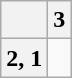<table class="wikitable">
<tr ---- valign="center">
<th></th>
<th>3</th>
</tr>
<tr ---- valign="center"  align="center">
<th>2, 1</th>
<td></td>
</tr>
</table>
